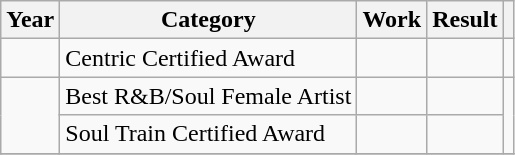<table class="wikitable sortable plainrowheaders">
<tr>
<th scope="col">Year</th>
<th scope="col">Category</th>
<th scope="col">Work</th>
<th scope="col">Result</th>
<th scope="col" class="unsortable"></th>
</tr>
<tr>
<td></td>
<td>Centric Certified Award</td>
<td></td>
<td></td>
<td></td>
</tr>
<tr>
<td rowspan="2"></td>
<td>Best R&B/Soul Female Artist</td>
<td></td>
<td></td>
<td rowspan="2"></td>
</tr>
<tr>
<td>Soul Train Certified Award</td>
<td></td>
<td></td>
</tr>
<tr>
</tr>
</table>
